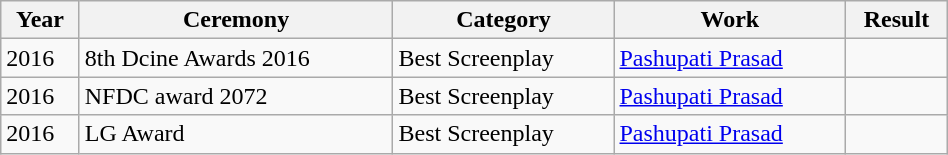<table class="wikitable mw-collapsible " style="width:50%;"  >
<tr>
<th>Year</th>
<th>Ceremony</th>
<th>Category</th>
<th>Work</th>
<th>Result</th>
</tr>
<tr>
<td>2016</td>
<td>8th Dcine Awards 2016</td>
<td>Best Screenplay</td>
<td><a href='#'>Pashupati Prasad</a></td>
<td></td>
</tr>
<tr>
<td>2016</td>
<td>NFDC award 2072</td>
<td>Best Screenplay</td>
<td><a href='#'>Pashupati Prasad</a></td>
<td></td>
</tr>
<tr>
<td>2016</td>
<td>LG Award</td>
<td>Best Screenplay</td>
<td><a href='#'>Pashupati Prasad</a></td>
<td></td>
</tr>
</table>
